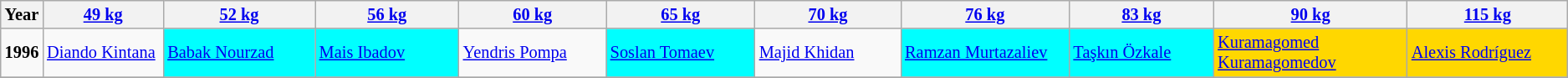<table class="wikitable sortable"  style="font-size: 85%">
<tr>
<th>Year</th>
<th width=200><a href='#'>49 kg</a></th>
<th width=275><a href='#'>52 kg</a></th>
<th width=275><a href='#'>56 kg</a></th>
<th width=275><a href='#'>60 kg</a></th>
<th width=275><a href='#'>65 kg</a></th>
<th width=275><a href='#'>70 kg</a></th>
<th width=275><a href='#'>76 kg</a></th>
<th width=275><a href='#'>83 kg</a></th>
<th width=275><a href='#'>90 kg</a></th>
<th width=275><a href='#'>115 kg</a></th>
</tr>
<tr>
<td><strong>1996</strong></td>
<td> <a href='#'>Diando Kintana</a></td>
<td bgcolor="aqua"> <a href='#'>Babak Nourzad</a></td>
<td bgcolor="aqua"> <a href='#'>Mais Ibadov</a></td>
<td> <a href='#'>Yendris Pompa</a></td>
<td bgcolor="aqua"> <a href='#'>Soslan Tomaev</a></td>
<td> <a href='#'>Majid Khidan</a></td>
<td bgcolor="aqua"> <a href='#'>Ramzan Murtazaliev</a></td>
<td bgcolor="aqua"> <a href='#'>Taşkın Özkale</a></td>
<td bgcolor="gold"> <a href='#'>Kuramagomed Kuramagomedov</a></td>
<td bgcolor="gold"> <a href='#'>Alexis Rodríguez</a></td>
</tr>
<tr>
</tr>
</table>
